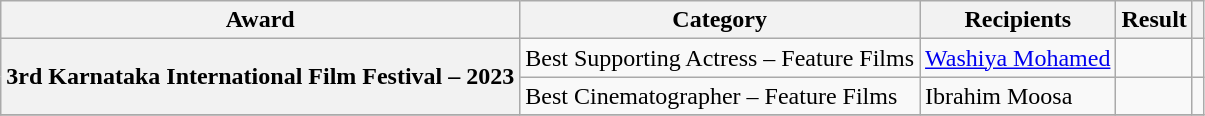<table class="wikitable plainrowheaders sortable">
<tr>
<th scope="col">Award</th>
<th scope="col">Category</th>
<th scope="col">Recipients</th>
<th scope="col">Result</th>
<th scope="col" class="unsortable"></th>
</tr>
<tr>
<th scope="row" rowspan="2">3rd Karnataka International Film Festival – 2023</th>
<td>Best Supporting Actress – Feature Films</td>
<td><a href='#'>Washiya Mohamed</a></td>
<td></td>
<td style="text-align:center;"></td>
</tr>
<tr>
<td>Best Cinematographer – Feature Films</td>
<td>Ibrahim Moosa</td>
<td></td>
<td style="text-align:center;"></td>
</tr>
<tr>
</tr>
</table>
